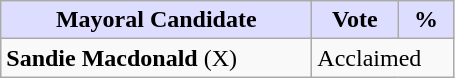<table class="wikitable">
<tr>
<th style="background:#ddf; width:200px;">Mayoral Candidate</th>
<th style="background:#ddf; width:50px;">Vote</th>
<th style="background:#ddf; width:30px;">%</th>
</tr>
<tr>
<td><strong>Sandie Macdonald</strong> (X)</td>
<td colspan="2">Acclaimed</td>
</tr>
</table>
